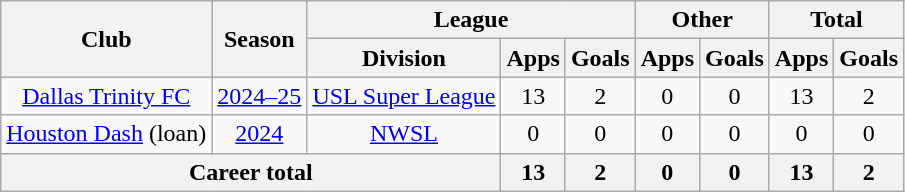<table class="wikitable" style="text-align:center">
<tr>
<th rowspan="2">Club</th>
<th rowspan="2">Season</th>
<th colspan="3">League</th>
<th colspan="2">Other</th>
<th colspan="2">Total</th>
</tr>
<tr>
<th>Division</th>
<th>Apps</th>
<th>Goals</th>
<th>Apps</th>
<th>Goals</th>
<th>Apps</th>
<th>Goals</th>
</tr>
<tr>
<td><a href='#'>Dallas Trinity FC</a></td>
<td><a href='#'>2024–25</a></td>
<td><a href='#'>USL Super League</a></td>
<td>13</td>
<td>2</td>
<td>0</td>
<td>0</td>
<td>13</td>
<td>2</td>
</tr>
<tr>
<td><a href='#'>Houston Dash</a> (loan)</td>
<td><a href='#'>2024</a></td>
<td><a href='#'>NWSL</a></td>
<td>0</td>
<td>0</td>
<td>0</td>
<td>0</td>
<td>0</td>
<td>0</td>
</tr>
<tr>
<th colspan="3">Career total</th>
<th>13</th>
<th>2</th>
<th>0</th>
<th>0</th>
<th>13</th>
<th>2</th>
</tr>
</table>
